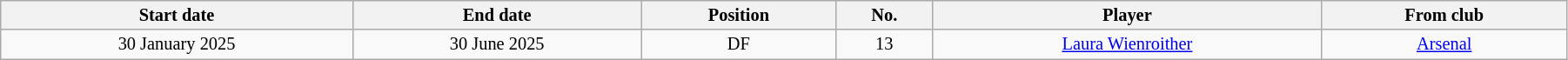<table class="wikitable sortable" style="width:95%; text-align:center; font-size:85%; text-align:centre;">
<tr>
<th>Start date</th>
<th>End date</th>
<th>Position</th>
<th>No.</th>
<th>Player</th>
<th>From club</th>
</tr>
<tr>
<td>30 January 2025</td>
<td>30 June 2025</td>
<td>DF</td>
<td>13</td>
<td> <a href='#'>Laura Wienroither</a></td>
<td> <a href='#'>Arsenal</a></td>
</tr>
</table>
